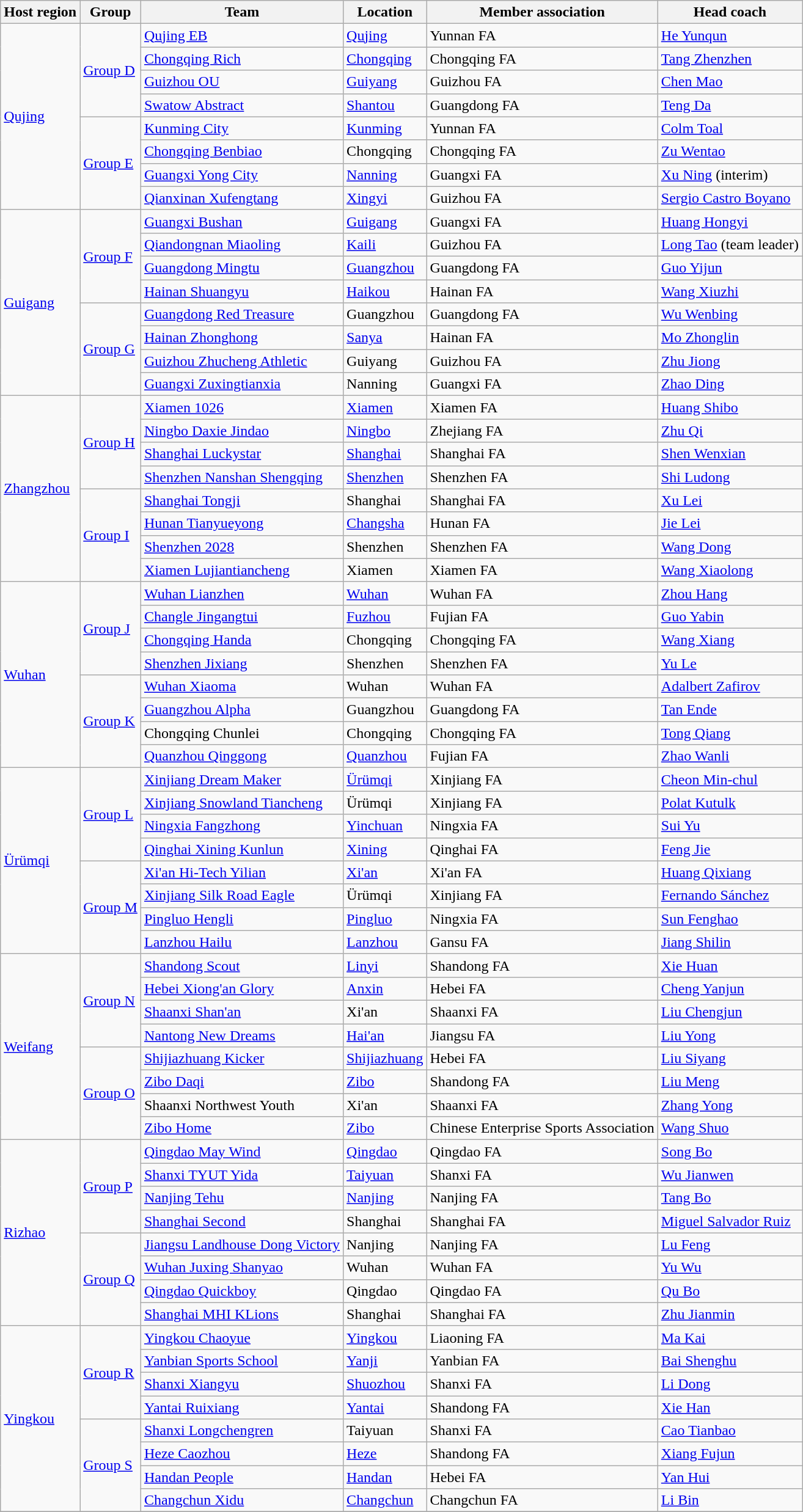<table class="wikitable sortable" style="font-size:100%">
<tr>
<th>Host region</th>
<th>Group</th>
<th>Team</th>
<th>Location</th>
<th>Member association</th>
<th>Head coach</th>
</tr>
<tr>
<td rowspan="8"><a href='#'>Qujing</a></td>
<td rowspan="4"><a href='#'>Group D</a></td>
<td><a href='#'>Qujing EB</a></td>
<td><a href='#'>Qujing</a></td>
<td>Yunnan FA</td>
<td data-sort-value="He, Yunqun"> <a href='#'>He Yunqun</a></td>
</tr>
<tr>
<td><a href='#'>Chongqing Rich</a></td>
<td><a href='#'>Chongqing</a></td>
<td>Chongqing FA</td>
<td data-sort-value="Tang, Zhenzhen"> <a href='#'>Tang Zhenzhen</a></td>
</tr>
<tr>
<td><a href='#'>Guizhou OU</a></td>
<td><a href='#'>Guiyang</a></td>
<td>Guizhou FA</td>
<td data-sort-value="Chen, Mao"> <a href='#'>Chen Mao</a></td>
</tr>
<tr>
<td><a href='#'>Swatow Abstract</a></td>
<td><a href='#'>Shantou</a></td>
<td>Guangdong FA</td>
<td data-sort-value="Teng, Da"> <a href='#'>Teng Da</a></td>
</tr>
<tr>
<td rowspan="4"><a href='#'>Group E</a></td>
<td><a href='#'>Kunming City</a></td>
<td><a href='#'>Kunming</a></td>
<td>Yunnan FA</td>
<td data-sort-value="Toal, Colm"> <a href='#'>Colm Toal</a></td>
</tr>
<tr>
<td><a href='#'>Chongqing Benbiao</a></td>
<td>Chongqing</td>
<td>Chongqing FA</td>
<td data-sort-value="Zu, Wentao"> <a href='#'>Zu Wentao</a></td>
</tr>
<tr>
<td><a href='#'>Guangxi Yong City</a></td>
<td><a href='#'>Nanning</a></td>
<td>Guangxi FA</td>
<td data-sort-value="Xu, Ning"> <a href='#'>Xu Ning</a> (interim)</td>
</tr>
<tr>
<td><a href='#'>Qianxinan Xufengtang</a></td>
<td><a href='#'>Xingyi</a></td>
<td>Guizhou FA</td>
<td data-sort-value="Castro Boyano, Sergio"> <a href='#'>Sergio Castro Boyano</a></td>
</tr>
<tr>
<td rowspan="8"><a href='#'>Guigang</a></td>
<td rowspan="4"><a href='#'>Group F</a></td>
<td><a href='#'>Guangxi Bushan</a></td>
<td><a href='#'>Guigang</a></td>
<td>Guangxi FA</td>
<td data-sort-value="Huang, Hongyi"> <a href='#'>Huang Hongyi</a></td>
</tr>
<tr>
<td><a href='#'>Qiandongnan Miaoling</a></td>
<td><a href='#'>Kaili</a></td>
<td>Guizhou FA</td>
<td data-sort-value="Long, Tao"> <a href='#'>Long Tao</a> (team leader)</td>
</tr>
<tr>
<td><a href='#'>Guangdong Mingtu</a></td>
<td><a href='#'>Guangzhou</a></td>
<td>Guangdong FA</td>
<td data-sort-value="Guo, Yijun"> <a href='#'>Guo Yijun</a></td>
</tr>
<tr>
<td><a href='#'>Hainan Shuangyu</a></td>
<td><a href='#'>Haikou</a></td>
<td>Hainan FA</td>
<td data-sort-value="Wang, Xiuzhi"> <a href='#'>Wang Xiuzhi</a></td>
</tr>
<tr>
<td rowspan="4"><a href='#'>Group G</a></td>
<td><a href='#'>Guangdong Red Treasure</a></td>
<td>Guangzhou</td>
<td>Guangdong FA</td>
<td data-sort-value="Wu, Wenbing"> <a href='#'>Wu Wenbing</a></td>
</tr>
<tr>
<td><a href='#'>Hainan Zhonghong</a></td>
<td><a href='#'>Sanya</a></td>
<td>Hainan FA</td>
<td data-sort-value="Mo, Zhonglin"> <a href='#'>Mo Zhonglin</a></td>
</tr>
<tr>
<td><a href='#'>Guizhou Zhucheng Athletic</a></td>
<td>Guiyang</td>
<td>Guizhou FA</td>
<td data-sort-value="Zhu, Jiong"> <a href='#'>Zhu Jiong</a></td>
</tr>
<tr>
<td><a href='#'>Guangxi Zuxingtianxia</a></td>
<td>Nanning</td>
<td>Guangxi FA</td>
<td data-sort-value="Zhao, Ding"> <a href='#'>Zhao Ding</a></td>
</tr>
<tr>
<td rowspan="8"><a href='#'>Zhangzhou</a></td>
<td rowspan="4"><a href='#'>Group H</a></td>
<td><a href='#'>Xiamen 1026</a></td>
<td><a href='#'>Xiamen</a></td>
<td>Xiamen FA</td>
<td data-sort-value="Huang, Shibo"> <a href='#'>Huang Shibo</a></td>
</tr>
<tr>
<td><a href='#'>Ningbo Daxie Jindao</a></td>
<td><a href='#'>Ningbo</a></td>
<td>Zhejiang FA</td>
<td data-sort-value="Zhu, Qi"> <a href='#'>Zhu Qi</a></td>
</tr>
<tr>
<td><a href='#'>Shanghai Luckystar</a></td>
<td><a href='#'>Shanghai</a></td>
<td>Shanghai FA</td>
<td data-sort-value="Shen, Wenxian"> <a href='#'>Shen Wenxian</a></td>
</tr>
<tr>
<td><a href='#'>Shenzhen Nanshan Shengqing</a></td>
<td><a href='#'>Shenzhen</a></td>
<td>Shenzhen FA</td>
<td data-sort-value="Shi, Ludong"> <a href='#'>Shi Ludong</a></td>
</tr>
<tr>
<td rowspan="4"><a href='#'>Group I</a></td>
<td><a href='#'>Shanghai Tongji</a></td>
<td>Shanghai</td>
<td>Shanghai FA</td>
<td data-sort-value="Xu, Lei"> <a href='#'>Xu Lei</a></td>
</tr>
<tr>
<td><a href='#'>Hunan Tianyueyong</a></td>
<td><a href='#'>Changsha</a></td>
<td>Hunan FA</td>
<td data-sort-value="Jie, Lei"> <a href='#'>Jie Lei</a></td>
</tr>
<tr>
<td><a href='#'>Shenzhen 2028</a></td>
<td>Shenzhen</td>
<td>Shenzhen FA</td>
<td data-sort-value="Wang, Dong"> <a href='#'>Wang Dong</a></td>
</tr>
<tr>
<td><a href='#'>Xiamen Lujiantiancheng</a></td>
<td>Xiamen</td>
<td>Xiamen FA</td>
<td data-sort-value="Wang, Xiaolong"> <a href='#'>Wang Xiaolong</a></td>
</tr>
<tr>
<td rowspan="8"><a href='#'>Wuhan</a></td>
<td rowspan="4"><a href='#'>Group J</a></td>
<td><a href='#'>Wuhan Lianzhen</a></td>
<td><a href='#'>Wuhan</a></td>
<td>Wuhan FA</td>
<td data-sort-value="Zhou, Hang"> <a href='#'>Zhou Hang</a></td>
</tr>
<tr>
<td><a href='#'>Changle Jingangtui</a></td>
<td><a href='#'>Fuzhou</a></td>
<td>Fujian FA</td>
<td data-sort-value="Guo, Yabin"> <a href='#'>Guo Yabin</a></td>
</tr>
<tr>
<td><a href='#'>Chongqing Handa</a></td>
<td>Chongqing</td>
<td>Chongqing FA</td>
<td data-sort-value="Wang, Xiang"> <a href='#'>Wang Xiang</a></td>
</tr>
<tr>
<td><a href='#'>Shenzhen Jixiang</a></td>
<td>Shenzhen</td>
<td>Shenzhen FA</td>
<td data-sort-value="Yu, Le"> <a href='#'>Yu Le</a></td>
</tr>
<tr>
<td rowspan="4"><a href='#'>Group K</a></td>
<td><a href='#'>Wuhan Xiaoma</a></td>
<td>Wuhan</td>
<td>Wuhan FA</td>
<td data-sort-value="Zafirov, Adalbert"> <a href='#'>Adalbert Zafirov</a></td>
</tr>
<tr>
<td><a href='#'>Guangzhou Alpha</a></td>
<td>Guangzhou</td>
<td>Guangdong FA</td>
<td data-sort-value="Tan, Ende"> <a href='#'>Tan Ende</a></td>
</tr>
<tr>
<td>Chongqing Chunlei</td>
<td>Chongqing</td>
<td>Chongqing FA</td>
<td data-sort-value="Tong, Qiang"> <a href='#'>Tong Qiang</a></td>
</tr>
<tr>
<td><a href='#'>Quanzhou Qinggong</a></td>
<td><a href='#'>Quanzhou</a></td>
<td>Fujian FA</td>
<td data-sort-value="Zhao, Wanli"> <a href='#'>Zhao Wanli</a></td>
</tr>
<tr>
<td rowspan="8"><a href='#'>Ürümqi</a></td>
<td rowspan="4"><a href='#'>Group L</a></td>
<td><a href='#'>Xinjiang Dream Maker</a></td>
<td><a href='#'>Ürümqi</a></td>
<td>Xinjiang FA</td>
<td data-sort-value="Cheon, Min-chul"> <a href='#'>Cheon Min-chul</a></td>
</tr>
<tr>
<td><a href='#'>Xinjiang Snowland Tiancheng</a></td>
<td>Ürümqi</td>
<td>Xinjiang FA</td>
<td data-sort-value="Kutulk, Polat"> <a href='#'>Polat Kutulk</a></td>
</tr>
<tr>
<td><a href='#'>Ningxia Fangzhong</a></td>
<td><a href='#'>Yinchuan</a></td>
<td>Ningxia FA</td>
<td data-sort-value="Sui, Yu"> <a href='#'>Sui Yu</a></td>
</tr>
<tr>
<td><a href='#'>Qinghai Xining Kunlun</a></td>
<td><a href='#'>Xining</a></td>
<td>Qinghai FA</td>
<td data-sort-value="Feng, Jie"> <a href='#'>Feng Jie</a></td>
</tr>
<tr>
<td rowspan="4"><a href='#'>Group M</a></td>
<td><a href='#'>Xi'an Hi-Tech Yilian</a></td>
<td><a href='#'>Xi'an</a></td>
<td>Xi'an FA</td>
<td data-sort-value="Huang, Qixiang"> <a href='#'>Huang Qixiang</a></td>
</tr>
<tr>
<td><a href='#'>Xinjiang Silk Road Eagle</a></td>
<td>Ürümqi</td>
<td>Xinjiang FA</td>
<td data-sort-value="Sánchez, Fernando"> <a href='#'>Fernando Sánchez</a></td>
</tr>
<tr>
<td><a href='#'>Pingluo Hengli</a></td>
<td><a href='#'>Pingluo</a></td>
<td>Ningxia FA</td>
<td data-sort-value="Sun, Fenghao"> <a href='#'>Sun Fenghao</a></td>
</tr>
<tr>
<td><a href='#'>Lanzhou Hailu</a></td>
<td><a href='#'>Lanzhou</a></td>
<td>Gansu FA</td>
<td data-sort-value="Jiang, Shilin"> <a href='#'>Jiang Shilin</a></td>
</tr>
<tr>
<td rowspan="8"><a href='#'>Weifang</a></td>
<td rowspan="4"><a href='#'>Group N</a></td>
<td><a href='#'>Shandong Scout</a></td>
<td><a href='#'>Linyi</a></td>
<td>Shandong FA</td>
<td data-sort-value="Xie, Huan"> <a href='#'>Xie Huan</a></td>
</tr>
<tr>
<td><a href='#'>Hebei Xiong'an Glory</a></td>
<td><a href='#'>Anxin</a></td>
<td>Hebei FA</td>
<td data-sort-value="Cheng, Yanjun"> <a href='#'>Cheng Yanjun</a></td>
</tr>
<tr>
<td><a href='#'>Shaanxi Shan'an</a></td>
<td>Xi'an</td>
<td>Shaanxi FA</td>
<td data-sort-value="Liu, Chengjun"> <a href='#'>Liu Chengjun</a></td>
</tr>
<tr>
<td><a href='#'>Nantong New Dreams</a></td>
<td><a href='#'>Hai'an</a></td>
<td>Jiangsu FA</td>
<td data-sort-value="Liu, Yong"> <a href='#'>Liu Yong</a></td>
</tr>
<tr>
<td rowspan="4"><a href='#'>Group O</a></td>
<td><a href='#'>Shijiazhuang Kicker</a></td>
<td><a href='#'>Shijiazhuang</a></td>
<td>Hebei FA</td>
<td data-sort-value="Liu, Siyang"> <a href='#'>Liu Siyang</a></td>
</tr>
<tr>
<td><a href='#'>Zibo Daqi</a></td>
<td><a href='#'>Zibo</a></td>
<td>Shandong FA</td>
<td data-sort-value="Liu, Meng"> <a href='#'>Liu Meng</a></td>
</tr>
<tr>
<td>Shaanxi Northwest Youth</td>
<td>Xi'an</td>
<td>Shaanxi FA</td>
<td data-sort-value="Zhang, Yong"> <a href='#'>Zhang Yong</a></td>
</tr>
<tr>
<td><a href='#'>Zibo Home</a></td>
<td><a href='#'>Zibo</a></td>
<td>Chinese Enterprise Sports Association</td>
<td data-sort-value="Wang, Shuo"> <a href='#'>Wang Shuo</a></td>
</tr>
<tr>
<td rowspan="8"><a href='#'>Rizhao</a></td>
<td rowspan="4"><a href='#'>Group P</a></td>
<td><a href='#'>Qingdao May Wind</a></td>
<td><a href='#'>Qingdao</a></td>
<td>Qingdao FA</td>
<td data-sort-value="Song, Bo"> <a href='#'>Song Bo</a></td>
</tr>
<tr>
<td><a href='#'>Shanxi TYUT Yida</a></td>
<td><a href='#'>Taiyuan</a></td>
<td>Shanxi FA</td>
<td data-sort-value="Wu, Jianwen"> <a href='#'>Wu Jianwen</a></td>
</tr>
<tr>
<td><a href='#'>Nanjing Tehu</a></td>
<td><a href='#'>Nanjing</a></td>
<td>Nanjing FA</td>
<td data-sort-value="Tang, Bo"> <a href='#'>Tang Bo</a></td>
</tr>
<tr>
<td><a href='#'>Shanghai Second</a></td>
<td>Shanghai</td>
<td>Shanghai FA</td>
<td data-sort-value="Salvador Ruiz"> <a href='#'>Miguel Salvador Ruiz</a></td>
</tr>
<tr>
<td rowspan="4"><a href='#'>Group Q</a></td>
<td><a href='#'>Jiangsu Landhouse Dong Victory</a></td>
<td>Nanjing</td>
<td>Nanjing FA</td>
<td data-sort-value="Lu, Feng"> <a href='#'>Lu Feng</a></td>
</tr>
<tr>
<td><a href='#'>Wuhan Juxing Shanyao</a></td>
<td>Wuhan</td>
<td>Wuhan FA</td>
<td data-sort-value="Yu, Wu"> <a href='#'>Yu Wu</a></td>
</tr>
<tr>
<td><a href='#'>Qingdao Quickboy</a></td>
<td>Qingdao</td>
<td>Qingdao FA</td>
<td data-sort-value="Qu, Bo"> <a href='#'>Qu Bo</a></td>
</tr>
<tr>
<td><a href='#'>Shanghai MHI KLions</a></td>
<td>Shanghai</td>
<td>Shanghai FA</td>
<td data-sort-value="Zhu, Jianmin"> <a href='#'>Zhu Jianmin</a></td>
</tr>
<tr>
<td rowspan="8"><a href='#'>Yingkou</a></td>
<td rowspan="4"><a href='#'>Group R</a></td>
<td><a href='#'>Yingkou Chaoyue</a></td>
<td><a href='#'>Yingkou</a></td>
<td>Liaoning FA</td>
<td data-sort-value="Ma, Kai"> <a href='#'>Ma Kai</a></td>
</tr>
<tr>
<td><a href='#'>Yanbian Sports School</a></td>
<td><a href='#'>Yanji</a></td>
<td>Yanbian FA</td>
<td data-sort-value="Bai, Shenghu"> <a href='#'>Bai Shenghu</a></td>
</tr>
<tr>
<td><a href='#'>Shanxi Xiangyu</a></td>
<td><a href='#'>Shuozhou</a></td>
<td>Shanxi FA</td>
<td data-sort-value="Li, Dong"> <a href='#'>Li Dong</a></td>
</tr>
<tr>
<td><a href='#'>Yantai Ruixiang</a></td>
<td><a href='#'>Yantai</a></td>
<td>Shandong FA</td>
<td data-sort-value="Xie, Han"> <a href='#'>Xie Han</a></td>
</tr>
<tr>
<td rowspan="4"><a href='#'>Group S</a></td>
<td><a href='#'>Shanxi Longchengren</a></td>
<td>Taiyuan</td>
<td>Shanxi FA</td>
<td data-sort-value="Cao, Tianbao"> <a href='#'>Cao Tianbao</a></td>
</tr>
<tr>
<td><a href='#'>Heze Caozhou</a></td>
<td><a href='#'>Heze</a></td>
<td>Shandong FA</td>
<td data-sort-value="Xiang, Fujun"> <a href='#'>Xiang Fujun</a></td>
</tr>
<tr>
<td><a href='#'>Handan People</a></td>
<td><a href='#'>Handan</a></td>
<td>Hebei FA</td>
<td data-sort-value="Yan, Hui"> <a href='#'>Yan Hui</a></td>
</tr>
<tr>
<td><a href='#'>Changchun Xidu</a></td>
<td><a href='#'>Changchun</a></td>
<td>Changchun FA</td>
<td data-sort-value="Li, Bin"> <a href='#'>Li Bin</a></td>
</tr>
<tr>
</tr>
</table>
